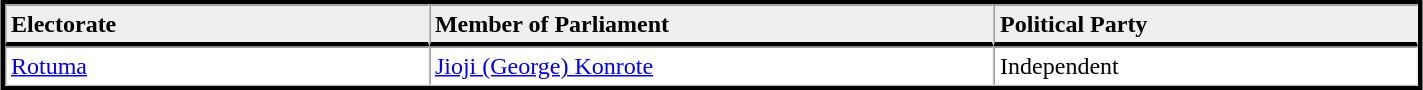<table border="1" cellpadding="3" cellspacing="0" style="width:75%; margin:auto; margin:5px; border:3px solid;">
<tr>
<td td  style="width:30%; border-bottom:3px solid; background:#efefef;"><strong>Electorate</strong></td>
<td td  style="width:40%; border-bottom:3px solid; background:#efefef;"><strong>Member of Parliament</strong></td>
<td td  style="width:30%; border-bottom:3px solid; background:#efefef;"><strong>Political Party</strong></td>
</tr>
<tr>
<td><a href='#'>Rotuma</a></td>
<td><a href='#'>Jioji (George) Konrote</a></td>
<td>Independent</td>
</tr>
</table>
